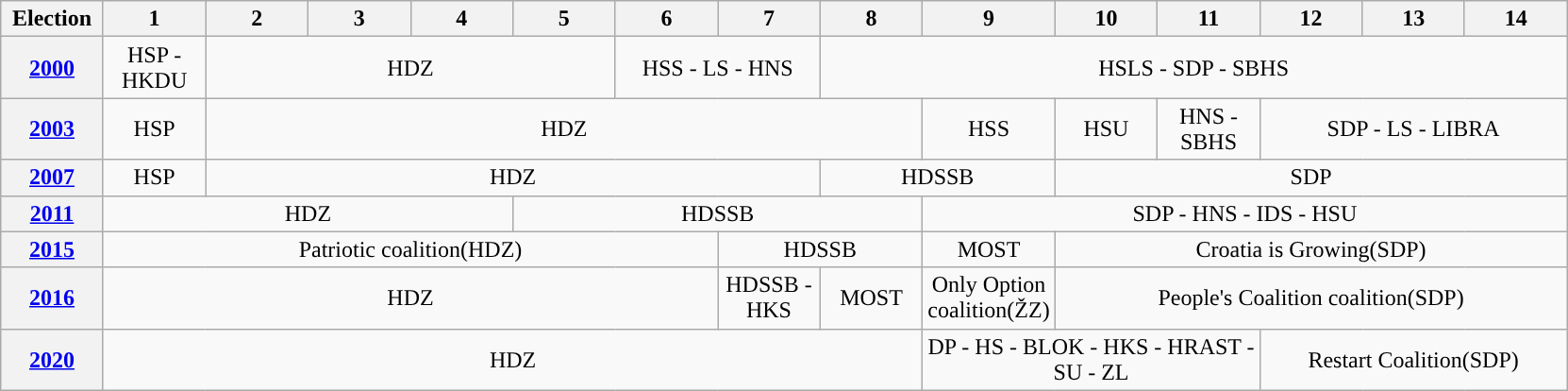<table class=wikitable style="text-align: center;">
<tr>
<th style="width: 65px;">Election</th>
<th style="width: 65px;">1</th>
<th style="width: 65px;">2</th>
<th style="width: 65px;">3</th>
<th style="width: 65px;">4</th>
<th style="width: 65px;">5</th>
<th style="width: 65px;">6</th>
<th style="width: 65px;">7</th>
<th style="width: 65px;">8</th>
<th style="width: 65px;">9</th>
<th style="width: 65px;">10</th>
<th style="width: 65px;">11</th>
<th style="width: 65px;">12</th>
<th style="width: 65px;">13</th>
<th style="width: 65px;">14</th>
</tr>
<tr>
<th><a href='#'>2000</a></th>
<td style="background:">HSP - HKDU</td>
<td colspan=4 style="background:">HDZ</td>
<td colspan=2 style="background:">HSS - LS - HNS</td>
<td colspan=7 style="background:">HSLS - SDP - SBHS</td>
</tr>
<tr>
<th><a href='#'>2003</a></th>
<td style="background:">HSP</td>
<td colspan=7 style="background:">HDZ</td>
<td style="background:">HSS</td>
<td style="background:">HSU</td>
<td style="background:">HNS - SBHS</td>
<td colspan=3 style="background:">SDP - LS - LIBRA</td>
</tr>
<tr>
<th><a href='#'>2007</a></th>
<td style="background:">HSP</td>
<td colspan=6 style="background:">HDZ</td>
<td colspan=2 style="background:">HDSSB</td>
<td colspan=5 style="background:">SDP</td>
</tr>
<tr>
<th><a href='#'>2011</a></th>
<td colspan=4 style="background:">HDZ</td>
<td colspan=4 style="background:">HDSSB</td>
<td colspan=6 style="background:">SDP - HNS - IDS - HSU</td>
</tr>
<tr>
<th><a href='#'>2015</a></th>
<td colspan=6 style="background:">Patriotic coalition(HDZ)</td>
<td colspan=2 style="background:">HDSSB</td>
<td style="background:">MOST</td>
<td colspan=5 style="background:">Croatia is Growing(SDP)</td>
</tr>
<tr>
<th><a href='#'>2016</a></th>
<td colspan=6 style="background:">HDZ</td>
<td style="background:">HDSSB - HKS</td>
<td style="background:">MOST</td>
<td style="background:">Only Option coalition(ŽZ)</td>
<td colspan=5 style="background:">People's Coalition coalition(SDP)</td>
</tr>
<tr>
<th><a href='#'>2020</a></th>
<td colspan=8 style="background:">HDZ</td>
<td colspan=3 style="background:">DP - HS - BLOK - HKS - HRAST - SU - ZL</td>
<td colspan=3 style="background:">Restart Coalition(SDP)</td>
</tr>
</table>
